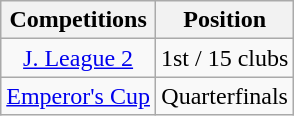<table class="wikitable" style="text-align:center;">
<tr>
<th>Competitions</th>
<th>Position</th>
</tr>
<tr>
<td><a href='#'>J. League 2</a></td>
<td>1st / 15 clubs</td>
</tr>
<tr>
<td><a href='#'>Emperor's Cup</a></td>
<td>Quarterfinals</td>
</tr>
</table>
